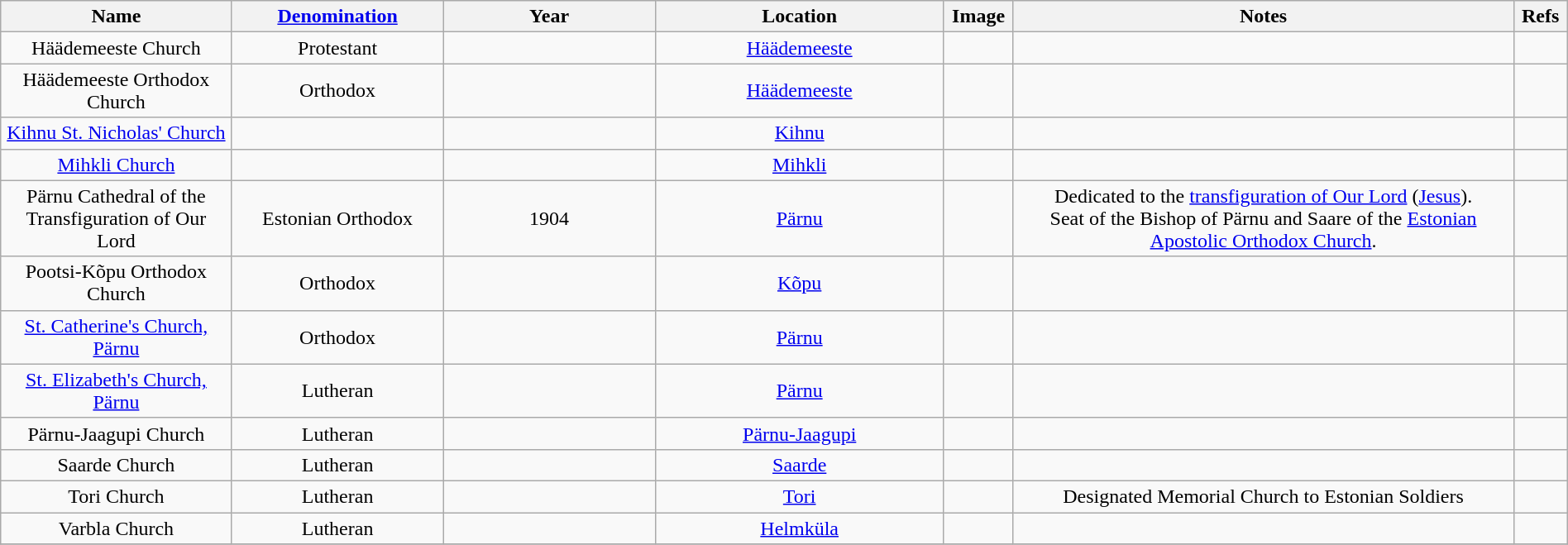<table class="wikitable sortable" style="width:100%; text-align: center">
<tr>
<th width = 12%>Name</th>
<th width = 11%><a href='#'>Denomination</a></th>
<th width = 11%>Year</th>
<th width = 15%>Location</th>
<th width =  2% class="unsortable">Image</th>
<th width = 26% class="unsortable">Notes</th>
<th width =  2% class="unsortable">Refs</th>
</tr>
<tr>
<td>Häädemeeste Church</td>
<td>Protestant</td>
<td></td>
<td><a href='#'>Häädemeeste</a><br></td>
<td></td>
<td></td>
<td></td>
</tr>
<tr>
<td>Häädemeeste Orthodox Church</td>
<td>Orthodox</td>
<td></td>
<td><a href='#'>Häädemeeste</a></td>
<td></td>
<td></td>
<td></td>
</tr>
<tr>
<td><a href='#'>Kihnu St. Nicholas' Church</a></td>
<td></td>
<td></td>
<td><a href='#'>Kihnu</a></td>
<td></td>
<td></td>
<td></td>
</tr>
<tr>
<td><a href='#'>Mihkli Church</a></td>
<td></td>
<td></td>
<td><a href='#'>Mihkli</a></td>
<td></td>
<td></td>
<td></td>
</tr>
<tr>
<td>Pärnu Cathedral of the Transfiguration of Our Lord</td>
<td>Estonian Orthodox</td>
<td>1904</td>
<td><a href='#'>Pärnu</a><br></td>
<td></td>
<td>Dedicated to the <a href='#'>transfiguration of Our Lord</a> (<a href='#'>Jesus</a>).<br>Seat of the Bishop of Pärnu and Saare of the <a href='#'>Estonian Apostolic Orthodox Church</a>.</td>
<td></td>
</tr>
<tr>
<td>Pootsi-Kõpu Orthodox Church</td>
<td>Orthodox</td>
<td></td>
<td><a href='#'>Kõpu</a></td>
<td></td>
<td></td>
<td></td>
</tr>
<tr>
<td><a href='#'>St. Catherine's Church, Pärnu</a></td>
<td>Orthodox</td>
<td></td>
<td><a href='#'>Pärnu</a><br></td>
<td></td>
<td></td>
<td></td>
</tr>
<tr>
<td><a href='#'>St. Elizabeth's Church, Pärnu</a></td>
<td>Lutheran</td>
<td></td>
<td><a href='#'>Pärnu</a><br></td>
<td></td>
<td></td>
<td></td>
</tr>
<tr>
<td>Pärnu-Jaagupi Church</td>
<td>Lutheran</td>
<td></td>
<td><a href='#'>Pärnu-Jaagupi</a><br></td>
<td></td>
<td></td>
<td></td>
</tr>
<tr>
<td>Saarde Church</td>
<td>Lutheran</td>
<td></td>
<td><a href='#'>Saarde</a><br></td>
<td></td>
<td></td>
<td></td>
</tr>
<tr>
<td>Tori Church</td>
<td>Lutheran</td>
<td></td>
<td><a href='#'>Tori</a><br></td>
<td></td>
<td>Designated Memorial Church to Estonian Soldiers</td>
<td></td>
</tr>
<tr>
<td>Varbla Church</td>
<td>Lutheran</td>
<td></td>
<td><a href='#'>Helmküla</a><br></td>
<td></td>
<td></td>
<td></td>
</tr>
<tr>
</tr>
</table>
